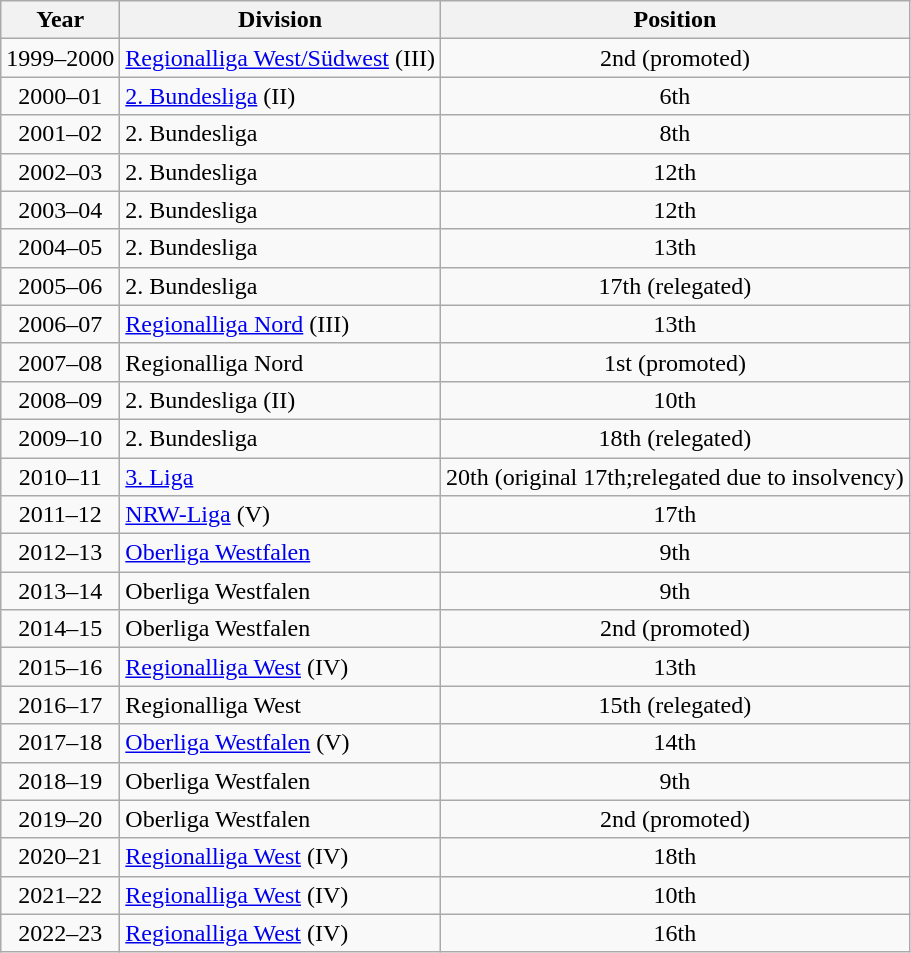<table class="wikitable">
<tr>
<th>Year</th>
<th>Division</th>
<th>Position</th>
</tr>
<tr align="center">
<td>1999–2000</td>
<td align="left"><a href='#'>Regionalliga West/Südwest</a> (III)</td>
<td>2nd (promoted)</td>
</tr>
<tr align="center">
<td>2000–01</td>
<td align="left"><a href='#'>2. Bundesliga</a> (II)</td>
<td>6th</td>
</tr>
<tr align="center">
<td>2001–02</td>
<td align="left">2. Bundesliga</td>
<td>8th</td>
</tr>
<tr align="center">
<td>2002–03</td>
<td align="left">2. Bundesliga</td>
<td>12th</td>
</tr>
<tr align="center">
<td>2003–04</td>
<td align="left">2. Bundesliga</td>
<td>12th</td>
</tr>
<tr align="center">
<td>2004–05</td>
<td align="left">2. Bundesliga</td>
<td>13th</td>
</tr>
<tr align="center">
<td>2005–06</td>
<td align="left">2. Bundesliga</td>
<td>17th (relegated)</td>
</tr>
<tr align="center">
<td>2006–07</td>
<td align="left"><a href='#'>Regionalliga Nord</a> (III)</td>
<td>13th</td>
</tr>
<tr align="center">
<td>2007–08</td>
<td align="left">Regionalliga Nord</td>
<td>1st (promoted)</td>
</tr>
<tr align="center">
<td>2008–09</td>
<td align="left">2. Bundesliga (II)</td>
<td>10th</td>
</tr>
<tr align="center">
<td>2009–10</td>
<td align="left">2. Bundesliga</td>
<td>18th (relegated)</td>
</tr>
<tr align="center">
<td>2010–11</td>
<td align="left"><a href='#'>3. Liga</a></td>
<td>20th (original 17th;relegated due to insolvency)</td>
</tr>
<tr align="center">
<td>2011–12</td>
<td align="left"><a href='#'>NRW-Liga</a> (V)</td>
<td>17th</td>
</tr>
<tr align="center">
<td>2012–13</td>
<td align="left"><a href='#'>Oberliga Westfalen</a></td>
<td>9th</td>
</tr>
<tr align="center">
<td>2013–14</td>
<td align="left">Oberliga Westfalen</td>
<td>9th</td>
</tr>
<tr align="center">
<td>2014–15</td>
<td align="left">Oberliga Westfalen</td>
<td>2nd (promoted)</td>
</tr>
<tr align="center">
<td>2015–16</td>
<td align="left"><a href='#'>Regionalliga West</a> (IV)</td>
<td>13th</td>
</tr>
<tr align="center">
<td>2016–17</td>
<td align="left">Regionalliga West</td>
<td>15th (relegated)</td>
</tr>
<tr align="center">
<td>2017–18</td>
<td align="left"><a href='#'>Oberliga Westfalen</a> (V)</td>
<td>14th</td>
</tr>
<tr align="center">
<td>2018–19</td>
<td align="left">Oberliga Westfalen</td>
<td>9th</td>
</tr>
<tr align="center">
<td>2019–20</td>
<td align="left">Oberliga Westfalen</td>
<td>2nd (promoted)</td>
</tr>
<tr align="center">
<td>2020–21</td>
<td align="left"><a href='#'>Regionalliga West</a> (IV)</td>
<td>18th</td>
</tr>
<tr align="center">
<td>2021–22</td>
<td align="left"><a href='#'>Regionalliga West</a> (IV)</td>
<td>10th</td>
</tr>
<tr align="center">
<td>2022–23</td>
<td align="left"><a href='#'>Regionalliga West</a> (IV)</td>
<td>16th</td>
</tr>
</table>
